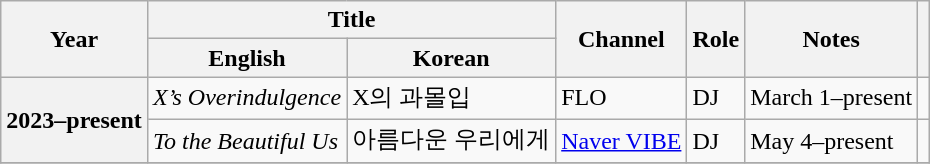<table class="wikitable sortable plainrowheaders">
<tr>
<th rowspan="2" scope="col">Year</th>
<th colspan="2" scope="col">Title</th>
<th rowspan="2">Channel</th>
<th rowspan="2" scope="col">Role</th>
<th rowspan="2" scope="col" class="unsortable">Notes</th>
<th rowspan="2" scope="col" class="unsortable"></th>
</tr>
<tr>
<th>English</th>
<th>Korean</th>
</tr>
<tr>
<th rowspan="2" scope="row">2023–present</th>
<td><em>X’s Overindulgence</em></td>
<td>X의 과몰입</td>
<td>FLO</td>
<td>DJ</td>
<td>March 1–present</td>
<td></td>
</tr>
<tr>
<td><em>To the Beautiful Us</em></td>
<td>아름다운 우리에게</td>
<td><a href='#'>Naver VIBE</a></td>
<td>DJ</td>
<td>May 4–present</td>
<td></td>
</tr>
<tr>
</tr>
</table>
